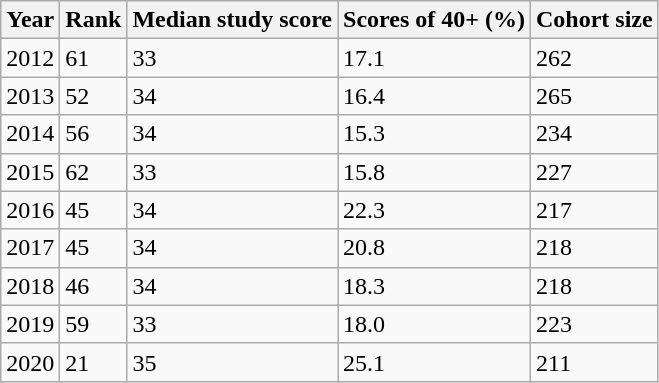<table class="wikitable">
<tr>
<th>Year</th>
<th>Rank</th>
<th>Median study score</th>
<th>Scores of 40+ (%)</th>
<th>Cohort size</th>
</tr>
<tr>
<td>2012</td>
<td>61</td>
<td>33</td>
<td>17.1</td>
<td>262</td>
</tr>
<tr>
<td>2013</td>
<td>52</td>
<td>34</td>
<td>16.4</td>
<td>265</td>
</tr>
<tr>
<td>2014</td>
<td>56</td>
<td>34</td>
<td>15.3</td>
<td>234</td>
</tr>
<tr>
<td>2015</td>
<td>62</td>
<td>33</td>
<td>15.8</td>
<td>227</td>
</tr>
<tr>
<td>2016</td>
<td>45</td>
<td>34</td>
<td>22.3</td>
<td>217</td>
</tr>
<tr>
<td>2017</td>
<td>45</td>
<td>34</td>
<td>20.8</td>
<td>218</td>
</tr>
<tr>
<td>2018</td>
<td>46</td>
<td>34</td>
<td>18.3</td>
<td>218</td>
</tr>
<tr>
<td>2019</td>
<td>59</td>
<td>33</td>
<td>18.0</td>
<td>223</td>
</tr>
<tr>
<td>2020</td>
<td>21</td>
<td>35</td>
<td>25.1</td>
<td>211</td>
</tr>
</table>
